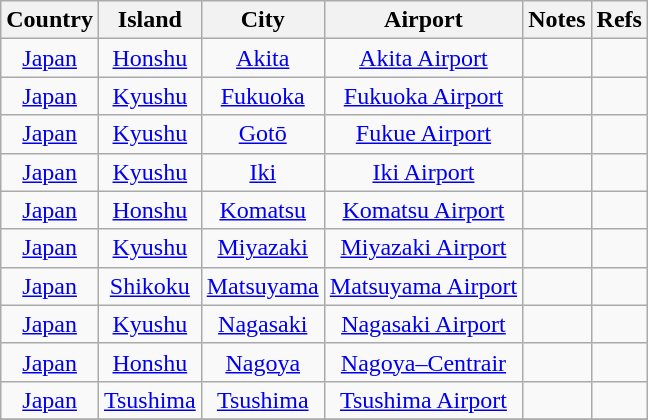<table class="wikitable" style="text-align:center;">
<tr>
<th>Country</th>
<th>Island</th>
<th>City</th>
<th>Airport</th>
<th>Notes</th>
<th>Refs</th>
</tr>
<tr>
<td><a href='#'>Japan</a></td>
<td><a href='#'>Honshu</a></td>
<td><a href='#'>Akita</a></td>
<td><a href='#'>Akita Airport</a></td>
<td></td>
<td><br></td>
</tr>
<tr>
<td><a href='#'>Japan</a></td>
<td><a href='#'>Kyushu</a></td>
<td><a href='#'>Fukuoka</a></td>
<td><a href='#'>Fukuoka Airport</a></td>
<td align=center></td>
<td align=center></td>
</tr>
<tr>
<td><a href='#'>Japan</a></td>
<td><a href='#'>Kyushu</a></td>
<td><a href='#'>Gotō</a></td>
<td><a href='#'>Fukue Airport</a></td>
<td align=center></td>
<td align=center></td>
</tr>
<tr>
<td><a href='#'>Japan</a></td>
<td><a href='#'>Kyushu</a></td>
<td><a href='#'>Iki</a></td>
<td><a href='#'>Iki Airport</a></td>
<td align=center></td>
<td align=center></td>
</tr>
<tr>
<td><a href='#'>Japan</a></td>
<td><a href='#'>Honshu</a></td>
<td><a href='#'>Komatsu</a></td>
<td><a href='#'>Komatsu Airport</a></td>
<td align=center></td>
<td align=center></td>
</tr>
<tr>
<td><a href='#'>Japan</a></td>
<td><a href='#'>Kyushu</a></td>
<td><a href='#'>Miyazaki</a></td>
<td><a href='#'>Miyazaki Airport</a></td>
<td align=center></td>
<td align=center></td>
</tr>
<tr>
<td><a href='#'>Japan</a></td>
<td><a href='#'>Shikoku</a></td>
<td><a href='#'>Matsuyama</a></td>
<td><a href='#'>Matsuyama Airport</a></td>
<td align=center></td>
<td align=center></td>
</tr>
<tr>
<td><a href='#'>Japan</a></td>
<td><a href='#'>Kyushu</a></td>
<td><a href='#'>Nagasaki</a></td>
<td><a href='#'>Nagasaki Airport</a></td>
<td></td>
<td align=center></td>
</tr>
<tr>
<td><a href='#'>Japan</a></td>
<td><a href='#'>Honshu</a></td>
<td><a href='#'>Nagoya</a></td>
<td><a href='#'>Nagoya–Centrair</a></td>
<td></td>
<td></td>
</tr>
<tr>
<td><a href='#'>Japan</a></td>
<td><a href='#'>Tsushima</a></td>
<td><a href='#'>Tsushima</a></td>
<td><a href='#'>Tsushima Airport</a></td>
<td align=center></td>
<td align=center></td>
</tr>
<tr>
</tr>
</table>
